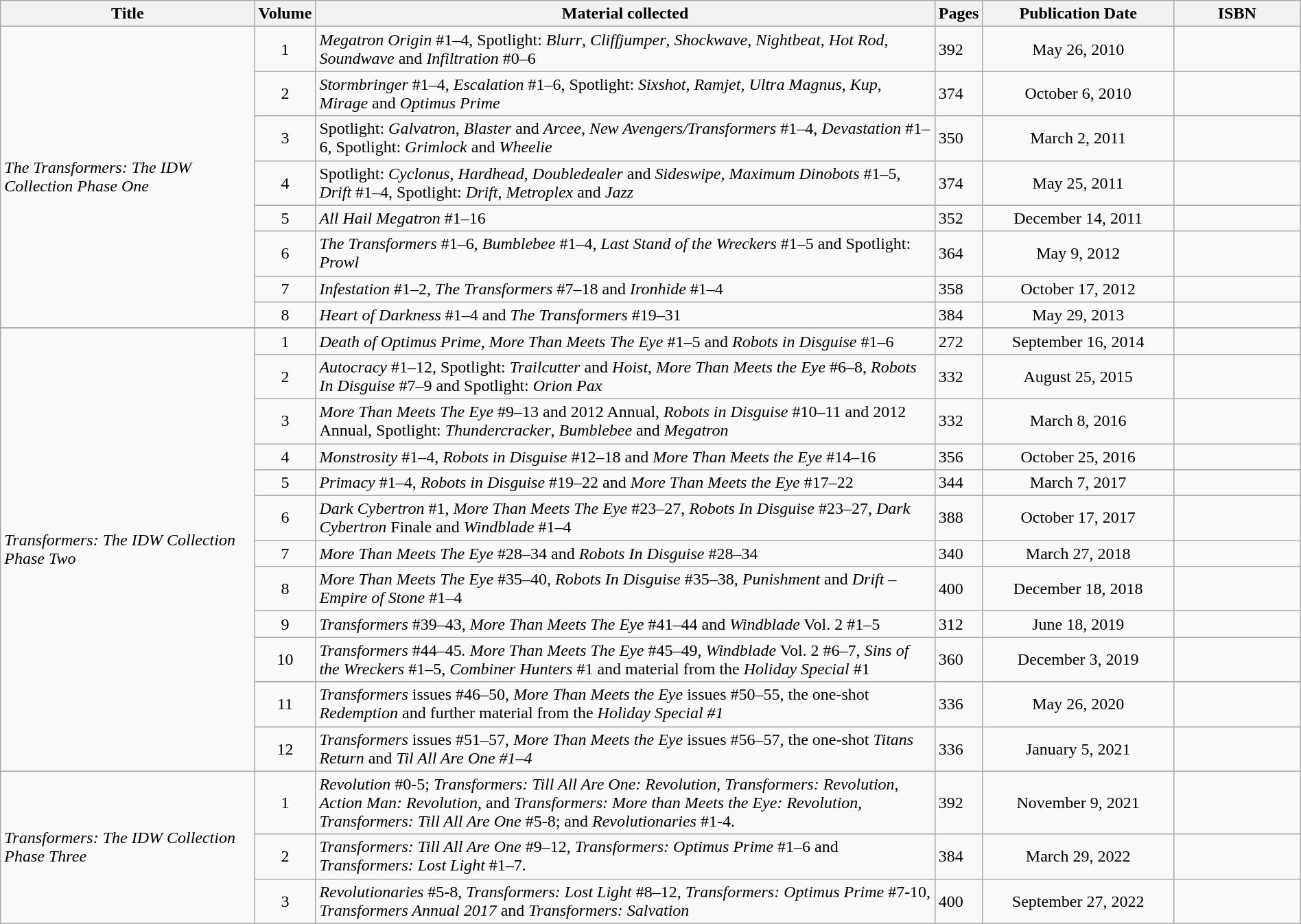<table class="wikitable" width="100%">
<tr>
<th width=20%>Title</th>
<th width=3%>Volume</th>
<th width=49%>Material collected</th>
<th width=3%>Pages</th>
<th width=15%>Publication Date</th>
<th width=10%>ISBN</th>
</tr>
<tr>
<td rowspan="8"><em>The Transformers: The IDW Collection Phase One</em></td>
<td align="center">1</td>
<td><em>Megatron Origin</em> #1–4, Spotlight: <em>Blurr</em>, <em>Cliffjumper</em>, <em>Shockwave</em>, <em>Nightbeat</em>, <em>Hot Rod</em>, <em>Soundwave</em> and <em>Infiltration</em> #0–6</td>
<td>392</td>
<td align="center">May 26, 2010</td>
<td align="center"></td>
</tr>
<tr>
<td align="center">2</td>
<td><em>Stormbringer</em> #1–4, <em>Escalation</em> #1–6, Spotlight: <em>Sixshot</em>, <em>Ramjet</em>, <em>Ultra Magnus</em>, <em>Kup</em>, <em>Mirage</em> and <em>Optimus Prime</em></td>
<td>374</td>
<td align="center">October 6, 2010</td>
<td align="center"></td>
</tr>
<tr>
<td align="center">3</td>
<td>Spotlight: <em>Galvatron</em>, <em>Blaster</em> and <em>Arcee</em>, <em>New Avengers/Transformers</em> #1–4, <em>Devastation</em> #1–6, Spotlight: <em>Grimlock</em> and <em>Wheelie</em></td>
<td>350</td>
<td align="center">March 2, 2011</td>
<td align="center"></td>
</tr>
<tr>
<td align="center">4</td>
<td>Spotlight: <em>Cyclonus</em>, <em>Hardhead</em>, <em>Doubledealer</em> and <em>Sideswipe</em>, <em>Maximum Dinobots</em>  #1–5, <em>Drift</em> #1–4, Spotlight: <em>Drift</em>, <em>Metroplex</em> and <em>Jazz</em></td>
<td>374</td>
<td align="center">May 25, 2011</td>
<td align="center"></td>
</tr>
<tr>
<td align="center">5</td>
<td><em>All Hail Megatron</em> #1–16</td>
<td>352</td>
<td align="center">December 14, 2011</td>
<td align="center"></td>
</tr>
<tr>
<td align="center">6</td>
<td><em>The Transformers</em> #1–6, <em>Bumblebee</em> #1–4, <em>Last Stand of the Wreckers</em> #1–5 and Spotlight: <em>Prowl</em></td>
<td>364</td>
<td align="center">May 9, 2012</td>
<td align="center"></td>
</tr>
<tr>
<td align="center">7</td>
<td><em>Infestation</em> #1–2, <em>The Transformers</em> #7–18 and <em>Ironhide</em> #1–4</td>
<td>358</td>
<td align="center">October 17, 2012</td>
<td align="center"></td>
</tr>
<tr>
<td align="center">8</td>
<td><em>Heart of Darkness</em> #1–4 and <em>The Transformers</em> #19–31</td>
<td>384</td>
<td align="center">May 29, 2013</td>
<td align="center"></td>
</tr>
<tr>
</tr>
<tr>
<td rowspan="12"><em>Transformers: The IDW Collection Phase Two</em></td>
<td align="center">1</td>
<td><em>Death of Optimus Prime</em>, <em>More Than Meets The Eye</em> #1–5 and <em>Robots in Disguise</em> #1–6</td>
<td>272</td>
<td align="center">September 16, 2014</td>
<td align="center"></td>
</tr>
<tr>
<td align="center">2</td>
<td><em>Autocracy</em>  #1–12, Spotlight: <em>Trailcutter</em> and <em>Hoist</em>, <em>More Than Meets the Eye</em> #6–8, <em>Robots In Disguise</em> #7–9 and Spotlight: <em>Orion Pax</em></td>
<td>332</td>
<td align="center">August 25, 2015</td>
<td align="center"></td>
</tr>
<tr>
<td align="center">3</td>
<td><em>More Than Meets The Eye</em> #9–13 and 2012 Annual, <em>Robots in Disguise</em> #10–11 and 2012 Annual, Spotlight: <em>Thundercracker</em>, <em>Bumblebee</em> and <em>Megatron</em></td>
<td>332</td>
<td align="center">March 8, 2016</td>
<td align="center"></td>
</tr>
<tr>
<td align="center">4</td>
<td><em>Monstrosity</em> #1–4, <em>Robots in Disguise</em> #12–18 and <em>More Than Meets the Eye</em> #14–16</td>
<td>356</td>
<td align="center">October 25, 2016</td>
<td align="center"></td>
</tr>
<tr>
<td align="center">5</td>
<td><em>Primacy</em> #1–4, <em>Robots in Disguise</em> #19–22 and <em>More Than Meets the Eye</em> #17–22</td>
<td>344</td>
<td align="center">March 7, 2017</td>
<td align="center"></td>
</tr>
<tr>
<td align="center">6</td>
<td><em>Dark Cybertron</em> #1, <em>More Than Meets The Eye</em> #23–27, <em>Robots In Disguise</em> #23–27, <em>Dark Cybertron</em> Finale and <em>Windblade</em> #1–4</td>
<td>388</td>
<td align="center">October 17, 2017</td>
<td align="center"></td>
</tr>
<tr>
<td align="center">7</td>
<td><em>More Than Meets The Eye</em> #28–34 and <em>Robots In Disguise</em> #28–34</td>
<td>340</td>
<td align="center">March 27, 2018</td>
<td align="center"></td>
</tr>
<tr>
<td align="center">8</td>
<td><em>More Than Meets The Eye</em> #35–40,  <em>Robots In Disguise</em> #35–38, <em>Punishment</em> and <em>Drift – Empire of Stone</em> #1–4</td>
<td>400</td>
<td align="center">December 18, 2018</td>
<td align="center"></td>
</tr>
<tr>
<td align="center">9</td>
<td><em>Transformers</em> #39–43, <em>More Than Meets The Eye</em> #41–44 and <em>Windblade</em> Vol. 2 #1–5</td>
<td>312</td>
<td align="center">June 18, 2019</td>
<td align="center"></td>
</tr>
<tr>
<td align="center">10</td>
<td><em>Transformers</em> #44–45<em>. More Than Meets The Eye</em> #45–49<em>, Windblade</em> Vol. 2 #6–7, <em>Sins of the Wreckers</em> #1–5, <em>Combiner Hunters</em> #1 and material from the <em>Holiday Special</em> #1</td>
<td>360</td>
<td align="center">December 3, 2019</td>
<td align="center"></td>
</tr>
<tr>
<td align="center">11</td>
<td><em>Transformers</em> issues #46–50, <em>More Than Meets the Eye</em> issues #50–55, the one-shot <em>Redemption</em> and further material from the <em>Holiday Special #1</em></td>
<td>336</td>
<td align="center">May 26, 2020</td>
<td align="center"></td>
</tr>
<tr>
<td align="center">12</td>
<td><em>Transformers</em> issues #51–57, <em>More Than Meets the Eye</em> issues #56–57, the one-shot <em>Titans Return</em> and <em>Til All Are One #1–4</em></td>
<td>336</td>
<td align="center">January 5, 2021</td>
<td align="center"></td>
</tr>
<tr>
<td rowspan="3"><em>Transformers: The IDW Collection Phase Three</em></td>
<td align="center">1</td>
<td><em>Revolution</em> #0-5; <em>Transformers: Till All Are One: Revolution</em>, <em>Transformers: Revolution</em>, <em>Action Man: Revolution</em>, and <em>Transformers: More than Meets the Eye: Revolution</em>, <em>Transformers: Till All Are One</em> #5-8; and <em>Revolutionaries</em> #1-4.</td>
<td>392</td>
<td align="center">November 9, 2021</td>
<td align="center"></td>
</tr>
<tr>
<td align="center">2</td>
<td><em>Transformers: Till All Are One</em> #9–12, <em>Transformers: Optimus Prime</em> #1–6 and <em>Transformers: Lost Light</em> #1–7.</td>
<td>384</td>
<td align="center">March 29, 2022</td>
<td align="center"></td>
</tr>
<tr>
<td align="center">3</td>
<td><em>Revolutionaries</em> #5-8, <em>Transformers: Lost Light</em> #8–12, <em>Transformers: Optimus Prime</em> #7-10, <em>Transformers Annual 2017</em> and <em>Transformers: Salvation</em></td>
<td>400</td>
<td align="center">September 27, 2022</td>
<td align="center"></td>
</tr>
</table>
